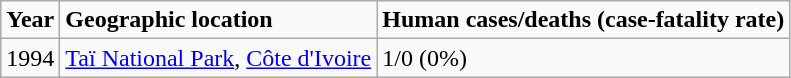<table class="sortable wikitable">
<tr>
<td><strong>Year</strong></td>
<td><strong>Geographic location</strong></td>
<td><strong>Human cases/deaths (case-fatality rate)</strong></td>
</tr>
<tr valign="TOP">
<td>1994</td>
<td><a href='#'>Taï National Park</a>, <a href='#'>Côte d'Ivoire</a></td>
<td>1/0 (0%)</td>
</tr>
</table>
